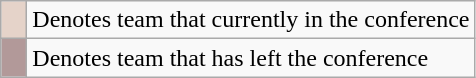<table class="wikitable">
<tr>
<td bgcolor=#E5D3C9 align=center width=10px></td>
<td>Denotes team that currently in the conference</td>
</tr>
<tr>
<td bgcolor=#B29999 align=center width=10px></td>
<td>Denotes team that has left the conference</td>
</tr>
</table>
